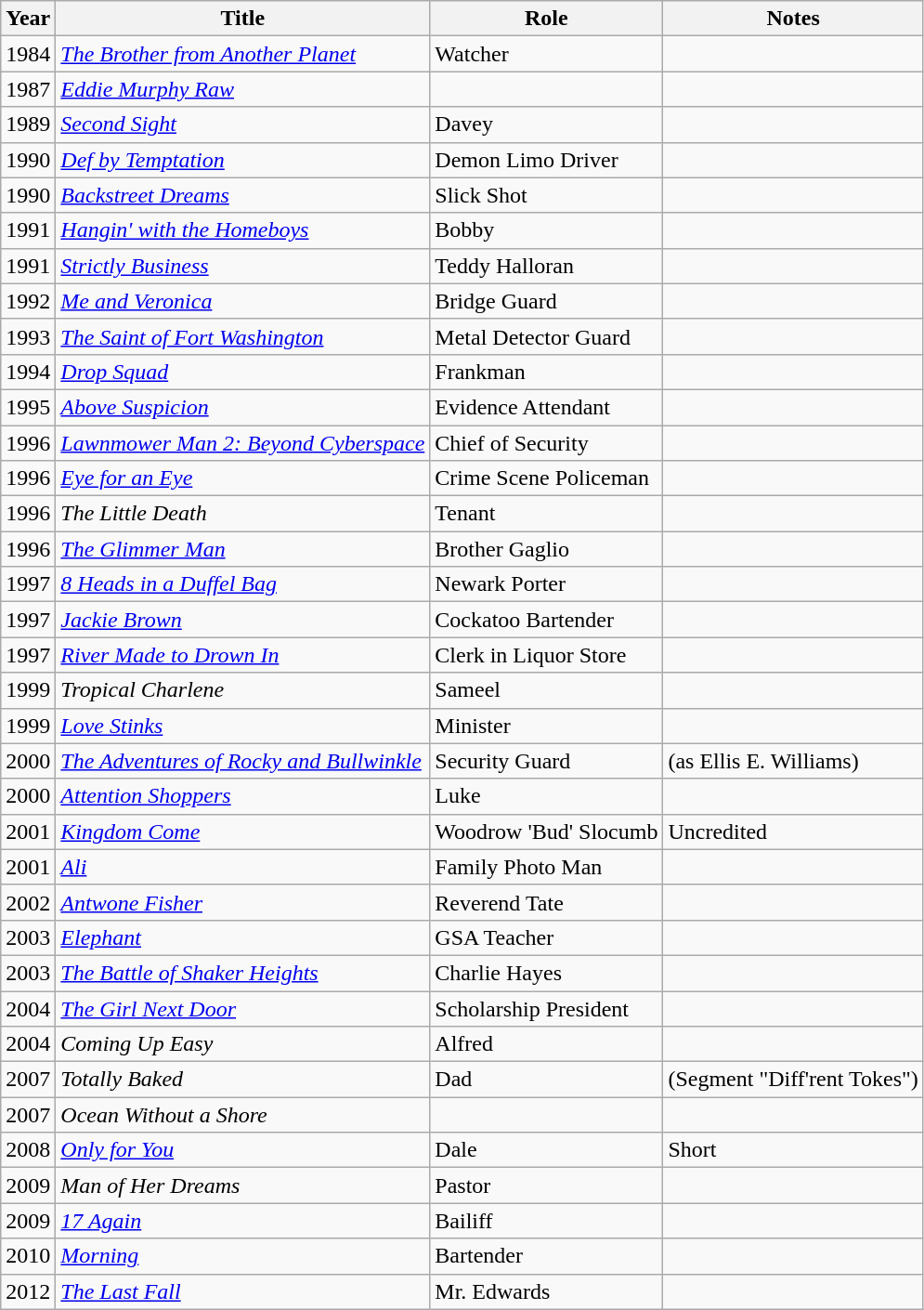<table class="wikitable sortable">
<tr>
<th>Year</th>
<th>Title</th>
<th>Role</th>
<th class="unsortable">Notes</th>
</tr>
<tr>
<td>1984</td>
<td><em><a href='#'>The Brother from Another Planet</a></em></td>
<td>Watcher</td>
<td></td>
</tr>
<tr>
<td>1987</td>
<td><em><a href='#'>Eddie Murphy Raw</a></em></td>
<td></td>
<td></td>
</tr>
<tr>
<td>1989</td>
<td><em><a href='#'>Second Sight</a></em></td>
<td>Davey</td>
<td></td>
</tr>
<tr>
<td>1990</td>
<td><em><a href='#'>Def by Temptation</a></em></td>
<td>Demon Limo Driver</td>
<td></td>
</tr>
<tr>
<td>1990</td>
<td><em><a href='#'>Backstreet Dreams</a></em></td>
<td>Slick Shot</td>
<td></td>
</tr>
<tr>
<td>1991</td>
<td><em><a href='#'>Hangin' with the Homeboys</a></em></td>
<td>Bobby</td>
<td></td>
</tr>
<tr>
<td>1991</td>
<td><em><a href='#'>Strictly Business</a></em></td>
<td>Teddy Halloran</td>
<td></td>
</tr>
<tr>
<td>1992</td>
<td><em><a href='#'>Me and Veronica</a></em></td>
<td>Bridge Guard</td>
<td></td>
</tr>
<tr>
<td>1993</td>
<td><em><a href='#'>The Saint of Fort Washington</a></em></td>
<td>Metal Detector Guard</td>
<td></td>
</tr>
<tr>
<td>1994</td>
<td><em><a href='#'>Drop Squad</a></em></td>
<td>Frankman</td>
<td></td>
</tr>
<tr>
<td>1995</td>
<td><em><a href='#'>Above Suspicion</a></em></td>
<td>Evidence Attendant</td>
<td></td>
</tr>
<tr>
<td>1996</td>
<td><em><a href='#'>Lawnmower Man 2: Beyond Cyberspace</a></em></td>
<td>Chief of Security</td>
<td></td>
</tr>
<tr>
<td>1996</td>
<td><em><a href='#'>Eye for an Eye</a></em></td>
<td>Crime Scene Policeman</td>
<td></td>
</tr>
<tr>
<td>1996</td>
<td><em>The Little Death</em></td>
<td>Tenant</td>
<td></td>
</tr>
<tr>
<td>1996</td>
<td><em><a href='#'>The Glimmer Man</a></em></td>
<td>Brother Gaglio</td>
<td></td>
</tr>
<tr>
<td>1997</td>
<td><em><a href='#'>8 Heads in a Duffel Bag</a></em></td>
<td>Newark Porter</td>
<td></td>
</tr>
<tr>
<td>1997</td>
<td><em><a href='#'>Jackie Brown</a></em></td>
<td>Cockatoo Bartender</td>
<td></td>
</tr>
<tr>
<td>1997</td>
<td><em><a href='#'>River Made to Drown In</a></em></td>
<td>Clerk in Liquor Store</td>
<td></td>
</tr>
<tr>
<td>1999</td>
<td><em>Tropical Charlene</em></td>
<td>Sameel</td>
<td></td>
</tr>
<tr>
<td>1999</td>
<td><em><a href='#'>Love Stinks</a></em></td>
<td>Minister</td>
<td></td>
</tr>
<tr>
<td>2000</td>
<td><em><a href='#'>The Adventures of Rocky and Bullwinkle</a></em></td>
<td>Security Guard</td>
<td>(as Ellis E. Williams)</td>
</tr>
<tr>
<td>2000</td>
<td><em><a href='#'>Attention Shoppers</a></em></td>
<td>Luke</td>
<td></td>
</tr>
<tr>
<td>2001</td>
<td><em><a href='#'>Kingdom Come</a></em></td>
<td>Woodrow 'Bud' Slocumb</td>
<td>Uncredited</td>
</tr>
<tr>
<td>2001</td>
<td><em><a href='#'>Ali</a></em></td>
<td>Family Photo Man</td>
<td></td>
</tr>
<tr>
<td>2002</td>
<td><em><a href='#'>Antwone Fisher</a></em></td>
<td>Reverend Tate</td>
<td></td>
</tr>
<tr>
<td>2003</td>
<td><em><a href='#'>Elephant</a></em></td>
<td>GSA Teacher</td>
<td></td>
</tr>
<tr>
<td>2003</td>
<td><em><a href='#'>The Battle of Shaker Heights</a></em></td>
<td>Charlie Hayes</td>
<td></td>
</tr>
<tr>
<td>2004</td>
<td><em><a href='#'>The Girl Next Door</a></em></td>
<td>Scholarship President</td>
<td></td>
</tr>
<tr>
<td>2004</td>
<td><em>Coming Up Easy</em></td>
<td>Alfred</td>
<td></td>
</tr>
<tr>
<td>2007</td>
<td><em>Totally Baked</em></td>
<td>Dad</td>
<td>(Segment "Diff'rent Tokes")</td>
</tr>
<tr>
<td>2007</td>
<td><em>Ocean Without a Shore</em></td>
<td></td>
<td></td>
</tr>
<tr>
<td>2008</td>
<td><em><a href='#'>Only for You</a></em></td>
<td>Dale</td>
<td>Short</td>
</tr>
<tr>
<td>2009</td>
<td><em>Man of Her Dreams</em></td>
<td>Pastor</td>
<td></td>
</tr>
<tr>
<td>2009</td>
<td><em><a href='#'>17 Again</a></em></td>
<td>Bailiff</td>
<td></td>
</tr>
<tr>
<td>2010</td>
<td><em><a href='#'>Morning</a></em></td>
<td>Bartender</td>
<td></td>
</tr>
<tr>
<td>2012</td>
<td><em><a href='#'>The Last Fall</a></em></td>
<td>Mr. Edwards</td>
<td></td>
</tr>
</table>
